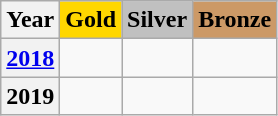<table class="wikitable">
<tr>
<th align="center">Year</th>
<td align="center"  bgcolor="gold"><strong>Gold</strong></td>
<td align="center"  bgcolor="silver"><strong>Silver</strong></td>
<td align="center"  bgcolor="#CC9966"><strong>Bronze</strong></td>
</tr>
<tr>
<th><a href='#'>2018</a></th>
<td></td>
<td></td>
<td></td>
</tr>
<tr>
<th>2019</th>
<td></td>
<td></td>
<td></td>
</tr>
</table>
